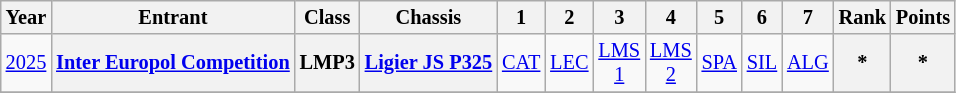<table class="wikitable" style="text-align:center; font-size:85%">
<tr>
<th>Year</th>
<th>Entrant</th>
<th>Class</th>
<th>Chassis</th>
<th>1</th>
<th>2</th>
<th>3</th>
<th>4</th>
<th>5</th>
<th>6</th>
<th>7</th>
<th>Rank</th>
<th>Points</th>
</tr>
<tr>
<td><a href='#'>2025</a></td>
<th nowrap><a href='#'>Inter Europol Competition</a></th>
<th>LMP3</th>
<th nowrap><a href='#'>Ligier JS P325</a></th>
<td><a href='#'>CAT</a></td>
<td><a href='#'>LEC</a></td>
<td><a href='#'>LMS<br>1</a></td>
<td><a href='#'>LMS<br>2</a></td>
<td><a href='#'>SPA</a></td>
<td><a href='#'>SIL</a></td>
<td><a href='#'>ALG</a></td>
<th>*</th>
<th>*</th>
</tr>
<tr>
</tr>
</table>
